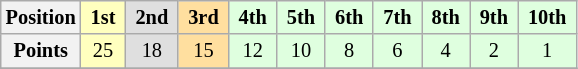<table class="wikitable" style="font-size:85%; text-align:center">
<tr>
<th>Position</th>
<td style="background:#FFFFBF;"> <strong>1st</strong> </td>
<td style="background:#DFDFDF;"> <strong>2nd</strong> </td>
<td style="background:#FFDF9F;"> <strong>3rd</strong> </td>
<td style="background:#DFFFDF;"> <strong>4th</strong> </td>
<td style="background:#DFFFDF;"> <strong>5th</strong> </td>
<td style="background:#DFFFDF;"> <strong>6th</strong> </td>
<td style="background:#DFFFDF;"> <strong>7th</strong> </td>
<td style="background:#DFFFDF;"> <strong>8th</strong> </td>
<td style="background:#DFFFDF;"> <strong>9th</strong> </td>
<td style="background:#DFFFDF;"> <strong>10th</strong> </td>
</tr>
<tr>
<th>Points</th>
<td style="background:#FFFFBF;">25</td>
<td style="background:#DFDFDF;">18</td>
<td style="background:#FFDF9F;">15</td>
<td style="background:#DFFFDF;">12</td>
<td style="background:#DFFFDF;">10</td>
<td style="background:#DFFFDF;">8</td>
<td style="background:#DFFFDF;">6</td>
<td style="background:#DFFFDF;">4</td>
<td style="background:#DFFFDF;">2</td>
<td style="background:#DFFFDF;">1</td>
</tr>
<tr>
</tr>
</table>
